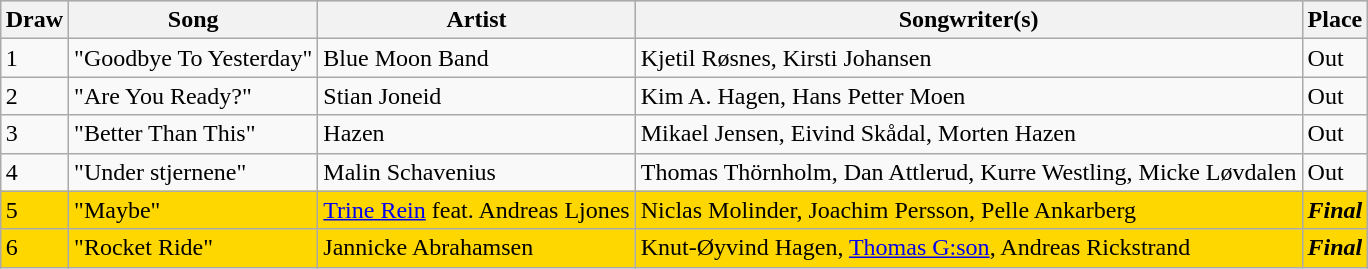<table class="sortable wikitable" style="margin: 1em auto 1em auto">
<tr bgcolor="#CCCCCC">
<th>Draw</th>
<th>Song</th>
<th>Artist</th>
<th>Songwriter(s)</th>
<th>Place</th>
</tr>
<tr>
<td>1</td>
<td>"Goodbye To Yesterday"</td>
<td>Blue Moon Band</td>
<td>Kjetil Røsnes, Kirsti Johansen</td>
<td>Out</td>
</tr>
<tr>
<td>2</td>
<td>"Are You Ready?"</td>
<td>Stian Joneid</td>
<td>Kim A. Hagen, Hans Petter Moen</td>
<td>Out</td>
</tr>
<tr>
<td>3</td>
<td>"Better Than This"</td>
<td>Hazen</td>
<td>Mikael Jensen, Eivind Skådal, Morten Hazen</td>
<td>Out</td>
</tr>
<tr>
<td>4</td>
<td>"Under stjernene"</td>
<td>Malin Schavenius</td>
<td>Thomas Thörnholm, Dan Attlerud, Kurre Westling, Micke Løvdalen</td>
<td>Out</td>
</tr>
<tr bgcolor="gold">
<td>5</td>
<td>"Maybe"</td>
<td><a href='#'>Trine Rein</a> feat. Andreas Ljones</td>
<td>Niclas Molinder, Joachim Persson, Pelle Ankarberg</td>
<td><strong><em>Final</em></strong></td>
</tr>
<tr bgcolor="gold">
<td>6</td>
<td>"Rocket Ride"</td>
<td>Jannicke Abrahamsen</td>
<td>Knut-Øyvind Hagen, <a href='#'>Thomas G:son</a>, Andreas Rickstrand</td>
<td><strong><em>Final</em></strong></td>
</tr>
</table>
